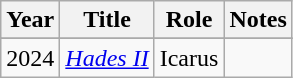<table class="wikitable sortable">
<tr>
<th>Year</th>
<th>Title</th>
<th>Role</th>
<th class="unsortable">Notes</th>
</tr>
<tr>
</tr>
<tr>
<td>2024</td>
<td><em><a href='#'>Hades II</a></em></td>
<td>Icarus</td>
<td></td>
</tr>
</table>
